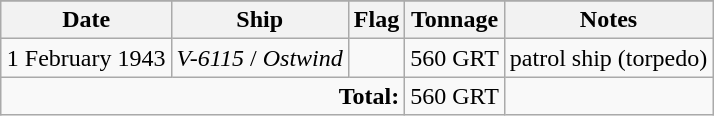<table class="wikitable" style="margin:1em auto;">
<tr>
</tr>
<tr>
<th>Date</th>
<th>Ship</th>
<th>Flag</th>
<th>Tonnage</th>
<th>Notes</th>
</tr>
<tr>
<td>1 February 1943</td>
<td><em>V-6115</em> / <em>Ostwind</em></td>
<td></td>
<td>560 GRT</td>
<td>patrol ship (torpedo)</td>
</tr>
<tr>
<td colspan="3" style="text-align:right;"><strong>Total:</strong></td>
<td>560 GRT</td>
<td></td>
</tr>
</table>
